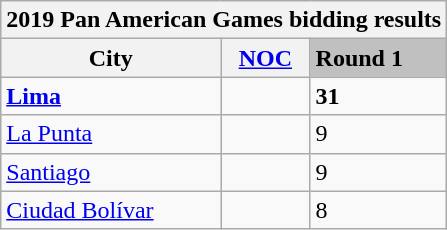<table class="wikitable">
<tr>
<th colspan="7">2019 Pan American Games bidding results</th>
</tr>
<tr>
<th>City</th>
<th><a href='#'>NOC</a></th>
<td style="background:silver;"><strong>Round 1</strong></td>
</tr>
<tr>
<td><strong><a href='#'>Lima</a></strong></td>
<td></td>
<td><strong>31</strong></td>
</tr>
<tr>
<td><a href='#'>La Punta</a></td>
<td></td>
<td>9</td>
</tr>
<tr>
<td><a href='#'>Santiago</a></td>
<td></td>
<td>9</td>
</tr>
<tr>
<td><a href='#'>Ciudad Bolívar</a></td>
<td></td>
<td>8</td>
</tr>
</table>
